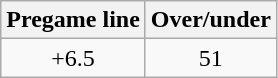<table class="wikitable" style="margin-left: auto; margin-right: auto; border: none; display: inline-table;">
<tr align="center">
<th style=>Pregame line</th>
<th style=>Over/under</th>
</tr>
<tr align="center">
<td>+6.5</td>
<td>51</td>
</tr>
</table>
